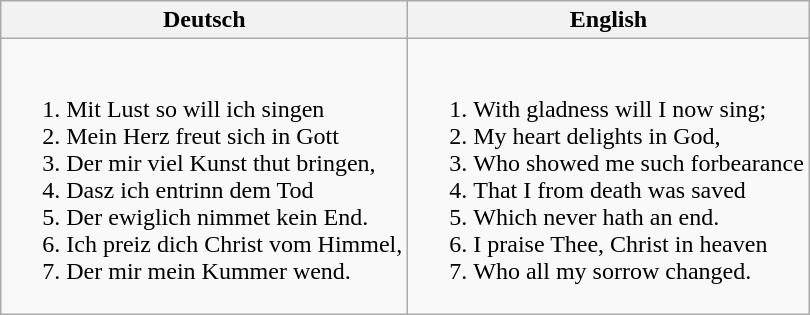<table class="wikitable">
<tr>
<th>Deutsch</th>
<th>English</th>
</tr>
<tr>
<td><br><ol><li>Mit Lust so will ich singen</li><li>Mein Herz freut sich in Gott</li><li>Der mir viel Kunst thut bringen,</li><li>Dasz ich entrinn dem Tod</li><li>Der ewiglich nimmet kein End.</li><li>Ich preiz dich Christ vom Himmel,</li><li>Der mir mein Kummer wend.</li></ol></td>
<td><br><ol><li>With gladness will I now sing;</li><li>My heart delights in God,</li><li>Who showed me such forbearance</li><li>That I from death was saved</li><li>Which never hath an end.</li><li>I praise Thee, Christ in heaven</li><li>Who all my sorrow changed.</li></ol></td>
</tr>
</table>
